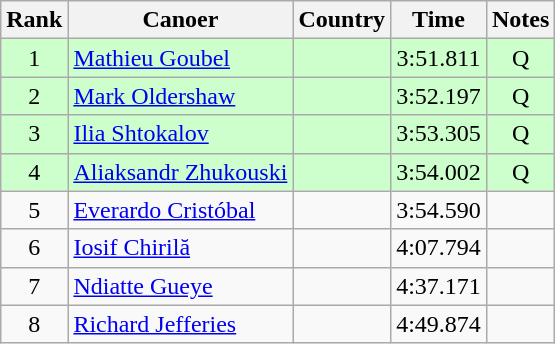<table class="wikitable sortable" style="text-align:center;">
<tr>
<th>Rank</th>
<th>Canoer</th>
<th>Country</th>
<th>Time</th>
<th>Notes</th>
</tr>
<tr bgcolor=ccffcc>
<td>1</td>
<td align="left"><a href='#'>Mathieu Goubel</a></td>
<td align="left"></td>
<td>3:51.811</td>
<td>Q</td>
</tr>
<tr bgcolor=ccffcc>
<td>2</td>
<td align="left"><a href='#'>Mark Oldershaw</a></td>
<td align="left"></td>
<td>3:52.197</td>
<td>Q</td>
</tr>
<tr bgcolor=ccffcc>
<td>3</td>
<td align="left"><a href='#'>Ilia Shtokalov</a></td>
<td align="left"></td>
<td>3:53.305</td>
<td>Q</td>
</tr>
<tr bgcolor=ccffcc>
<td>4</td>
<td align="left"><a href='#'>Aliaksandr Zhukouski</a></td>
<td align="left"></td>
<td>3:54.002</td>
<td>Q</td>
</tr>
<tr>
<td>5</td>
<td align="left"><a href='#'>Everardo Cristóbal</a></td>
<td align="left"></td>
<td>3:54.590</td>
<td></td>
</tr>
<tr>
<td>6</td>
<td align="left"><a href='#'>Iosif Chirilă</a></td>
<td align="left"></td>
<td>4:07.794</td>
<td></td>
</tr>
<tr>
<td>7</td>
<td align="left"><a href='#'>Ndiatte Gueye</a></td>
<td align="left"></td>
<td>4:37.171</td>
<td></td>
</tr>
<tr>
<td>8</td>
<td align="left"><a href='#'>Richard Jefferies</a></td>
<td align="left"></td>
<td>4:49.874</td>
<td></td>
</tr>
</table>
